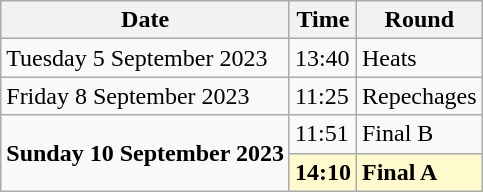<table class="wikitable">
<tr>
<th>Date</th>
<th>Time</th>
<th>Round</th>
</tr>
<tr>
<td>Tuesday 5 September 2023</td>
<td>13:40</td>
<td>Heats</td>
</tr>
<tr>
<td>Friday 8 September 2023</td>
<td>11:25</td>
<td>Repechages</td>
</tr>
<tr>
<td rowspan=2><strong>Sunday 10 September 2023</strong></td>
<td>11:51</td>
<td>Final B</td>
</tr>
<tr>
<td style=background:lemonchiffon><strong>14:10</strong></td>
<td style=background:lemonchiffon><strong>Final A</strong></td>
</tr>
</table>
